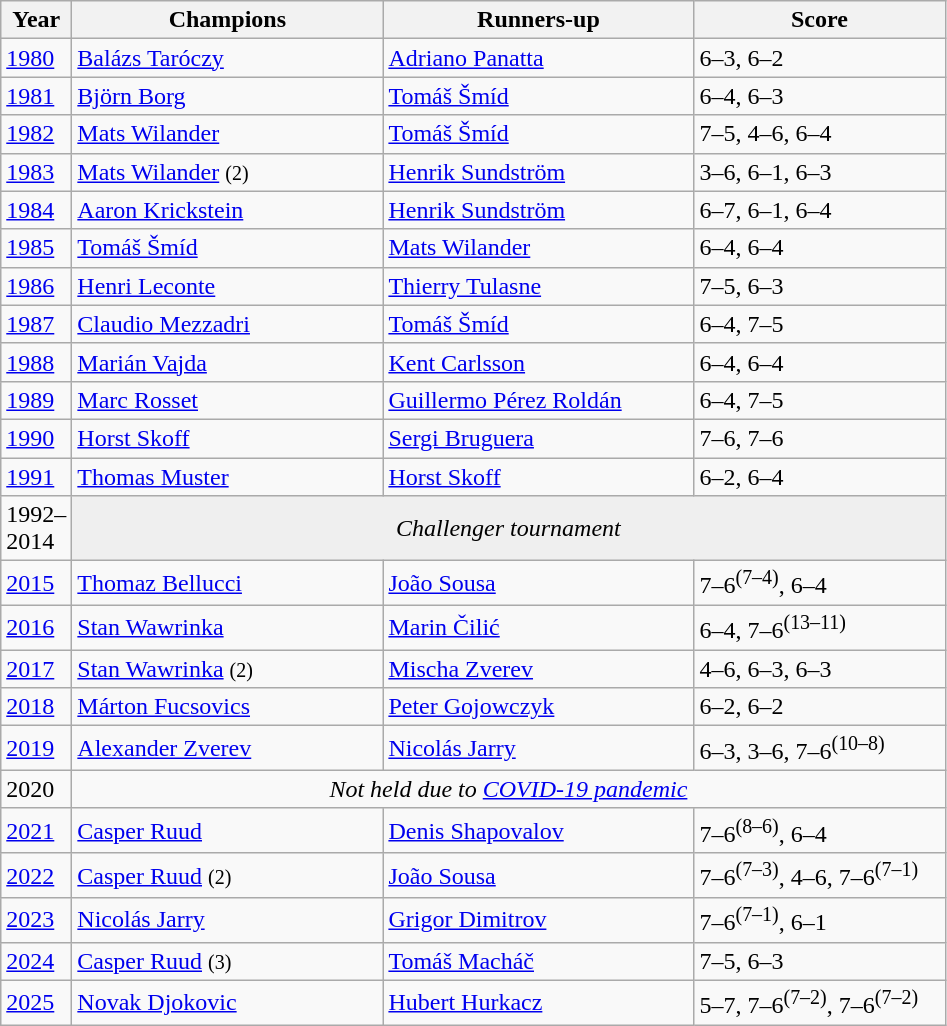<table class="wikitable sortable nowrap">
<tr>
<th style="width:40px">Year</th>
<th style="width:200px">Champions</th>
<th style="width:200px">Runners-up</th>
<th style="width:160px" class="unsortable">Score</th>
</tr>
<tr>
<td><a href='#'>1980</a></td>
<td> <a href='#'>Balázs Taróczy</a></td>
<td> <a href='#'>Adriano Panatta</a></td>
<td>6–3, 6–2</td>
</tr>
<tr>
<td><a href='#'>1981</a></td>
<td> <a href='#'>Björn Borg</a></td>
<td> <a href='#'>Tomáš Šmíd</a></td>
<td>6–4, 6–3</td>
</tr>
<tr>
<td><a href='#'>1982</a></td>
<td> <a href='#'>Mats Wilander</a></td>
<td> <a href='#'>Tomáš Šmíd</a></td>
<td>7–5, 4–6, 6–4</td>
</tr>
<tr>
<td><a href='#'>1983</a></td>
<td> <a href='#'>Mats Wilander</a> <small>(2)</small></td>
<td> <a href='#'>Henrik Sundström</a></td>
<td>3–6, 6–1, 6–3</td>
</tr>
<tr>
<td><a href='#'>1984</a></td>
<td> <a href='#'>Aaron Krickstein</a></td>
<td> <a href='#'>Henrik Sundström</a></td>
<td>6–7, 6–1, 6–4</td>
</tr>
<tr>
<td><a href='#'>1985</a></td>
<td> <a href='#'>Tomáš Šmíd</a></td>
<td> <a href='#'>Mats Wilander</a></td>
<td>6–4, 6–4</td>
</tr>
<tr>
<td><a href='#'>1986</a></td>
<td> <a href='#'>Henri Leconte</a></td>
<td> <a href='#'>Thierry Tulasne</a></td>
<td>7–5, 6–3</td>
</tr>
<tr>
<td><a href='#'>1987</a></td>
<td> <a href='#'>Claudio Mezzadri</a></td>
<td> <a href='#'>Tomáš Šmíd</a></td>
<td>6–4, 7–5</td>
</tr>
<tr>
<td><a href='#'>1988</a></td>
<td> <a href='#'>Marián Vajda</a></td>
<td> <a href='#'>Kent Carlsson</a></td>
<td>6–4, 6–4</td>
</tr>
<tr>
<td><a href='#'>1989</a></td>
<td> <a href='#'>Marc Rosset</a></td>
<td> <a href='#'>Guillermo Pérez Roldán</a></td>
<td>6–4, 7–5</td>
</tr>
<tr>
<td><a href='#'>1990</a></td>
<td> <a href='#'>Horst Skoff</a></td>
<td> <a href='#'>Sergi Bruguera</a></td>
<td>7–6, 7–6</td>
</tr>
<tr>
<td><a href='#'>1991</a></td>
<td> <a href='#'>Thomas Muster</a></td>
<td> <a href='#'>Horst Skoff</a></td>
<td>6–2, 6–4</td>
</tr>
<tr>
<td>1992–2014</td>
<td colspan=3 align=center style="background:#efefef"><em>Challenger tournament</em></td>
</tr>
<tr>
<td><a href='#'>2015</a></td>
<td> <a href='#'>Thomaz Bellucci</a></td>
<td> <a href='#'>João Sousa</a></td>
<td>7–6<sup>(7–4)</sup>, 6–4</td>
</tr>
<tr>
<td><a href='#'>2016</a></td>
<td> <a href='#'>Stan Wawrinka</a></td>
<td> <a href='#'>Marin Čilić</a></td>
<td>6–4, 7–6<sup>(13–11)</sup></td>
</tr>
<tr>
<td><a href='#'>2017</a></td>
<td> <a href='#'>Stan Wawrinka</a> <small>(2)</small></td>
<td> <a href='#'>Mischa Zverev</a></td>
<td>4–6, 6–3, 6–3</td>
</tr>
<tr>
<td><a href='#'>2018</a></td>
<td> <a href='#'>Márton Fucsovics</a></td>
<td> <a href='#'>Peter Gojowczyk</a></td>
<td>6–2, 6–2</td>
</tr>
<tr>
<td><a href='#'>2019</a></td>
<td> <a href='#'>Alexander Zverev</a></td>
<td> <a href='#'>Nicolás Jarry</a></td>
<td>6–3, 3–6, 7–6<sup>(10–8)</sup></td>
</tr>
<tr>
<td style=background:>2020</td>
<td colspan=3 align=center style=background:><em>Not held due to <a href='#'>COVID-19 pandemic</a></em></td>
</tr>
<tr>
<td><a href='#'>2021</a></td>
<td> <a href='#'>Casper Ruud</a></td>
<td> <a href='#'>Denis Shapovalov</a></td>
<td>7–6<sup>(8–6)</sup>, 6–4</td>
</tr>
<tr>
<td><a href='#'>2022</a></td>
<td> <a href='#'>Casper Ruud</a> <small>(2)</small></td>
<td> <a href='#'>João Sousa</a></td>
<td>7–6<sup>(7–3)</sup>, 4–6, 7–6<sup>(7–1)</sup></td>
</tr>
<tr>
<td><a href='#'>2023</a></td>
<td> <a href='#'>Nicolás Jarry</a></td>
<td> <a href='#'>Grigor Dimitrov</a></td>
<td>7–6<sup>(7–1)</sup>, 6–1</td>
</tr>
<tr>
<td><a href='#'>2024</a></td>
<td> <a href='#'>Casper Ruud</a> <small>(3)</small></td>
<td> <a href='#'>Tomáš Macháč</a></td>
<td>7–5, 6–3</td>
</tr>
<tr>
<td><a href='#'>2025</a></td>
<td> <a href='#'>Novak Djokovic</a></td>
<td> <a href='#'>Hubert Hurkacz</a></td>
<td>5–7, 7–6<sup>(7–2)</sup>, 7–6<sup>(7–2)</sup></td>
</tr>
</table>
